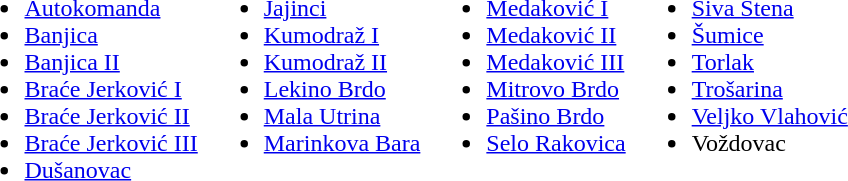<table>
<tr valign=top>
<td><br><ul><li><a href='#'>Autokomanda</a></li><li><a href='#'>Banjica</a></li><li><a href='#'>Banjica II</a></li><li><a href='#'>Braće Jerković I</a></li><li><a href='#'>Braće Jerković II</a></li><li><a href='#'>Braće Jerković III</a></li><li><a href='#'>Dušanovac</a></li></ul></td>
<td><br><ul><li><a href='#'>Jajinci</a></li><li><a href='#'>Kumodraž I</a></li><li><a href='#'>Kumodraž II</a></li><li><a href='#'>Lekino Brdo</a></li><li><a href='#'>Mala Utrina</a></li><li><a href='#'>Marinkova Bara</a></li></ul></td>
<td><br><ul><li><a href='#'>Medaković I</a></li><li><a href='#'>Medaković II</a></li><li><a href='#'>Medaković III</a></li><li><a href='#'>Mitrovo Brdo</a></li><li><a href='#'>Pašino Brdo</a></li><li><a href='#'>Selo Rakovica</a></li></ul></td>
<td><br><ul><li><a href='#'>Siva Stena</a></li><li><a href='#'>Šumice</a></li><li><a href='#'>Torlak</a></li><li><a href='#'>Trošarina</a></li><li><a href='#'>Veljko Vlahović</a></li><li>Voždovac</li></ul></td>
</tr>
</table>
